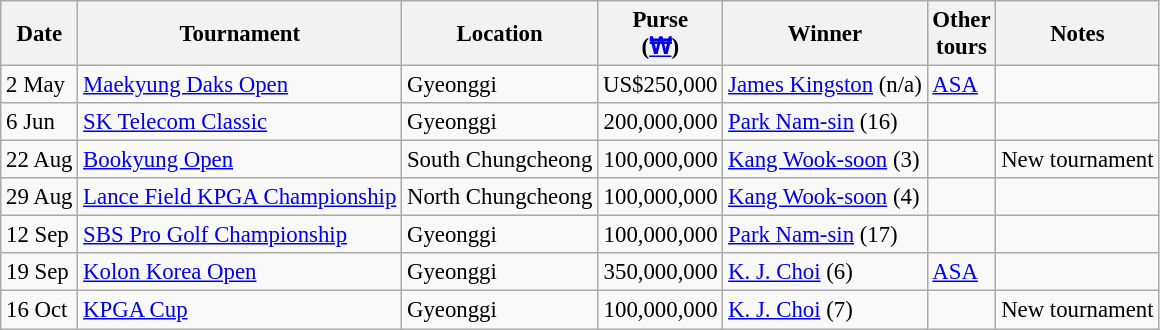<table class="wikitable" style="font-size:95%;">
<tr>
<th>Date</th>
<th>Tournament</th>
<th>Location</th>
<th>Purse<br>(<a href='#'>₩</a>)</th>
<th>Winner</th>
<th>Other<br>tours</th>
<th>Notes</th>
</tr>
<tr>
<td>2 May</td>
<td><a href='#'>Maekyung Daks Open</a></td>
<td>Gyeonggi</td>
<td align=right>US$250,000</td>
<td> <a href='#'>James Kingston</a> (n/a)</td>
<td><a href='#'>ASA</a></td>
<td></td>
</tr>
<tr>
<td>6 Jun</td>
<td><a href='#'>SK Telecom Classic</a></td>
<td>Gyeonggi</td>
<td align=right>200,000,000</td>
<td> <a href='#'>Park Nam-sin</a> (16)</td>
<td></td>
<td></td>
</tr>
<tr>
<td>22 Aug</td>
<td><a href='#'>Bookyung Open</a></td>
<td>South Chungcheong</td>
<td align=right>100,000,000</td>
<td> <a href='#'>Kang Wook-soon</a> (3)</td>
<td></td>
<td>New tournament</td>
</tr>
<tr>
<td>29 Aug</td>
<td><a href='#'>Lance Field KPGA Championship</a></td>
<td>North Chungcheong</td>
<td align=right>100,000,000</td>
<td> <a href='#'>Kang Wook-soon</a> (4)</td>
<td></td>
<td></td>
</tr>
<tr>
<td>12 Sep</td>
<td><a href='#'>SBS Pro Golf Championship</a></td>
<td>Gyeonggi</td>
<td align=right>100,000,000</td>
<td> <a href='#'>Park Nam-sin</a> (17)</td>
<td></td>
<td></td>
</tr>
<tr>
<td>19 Sep</td>
<td><a href='#'>Kolon Korea Open</a></td>
<td>Gyeonggi</td>
<td align=right>350,000,000</td>
<td> <a href='#'>K. J. Choi</a> (6)</td>
<td><a href='#'>ASA</a></td>
<td></td>
</tr>
<tr>
<td>16 Oct</td>
<td><a href='#'>KPGA Cup</a></td>
<td>Gyeonggi</td>
<td align=right>100,000,000</td>
<td> <a href='#'>K. J. Choi</a> (7)</td>
<td></td>
<td>New tournament</td>
</tr>
</table>
